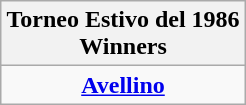<table class="wikitable" style="text-align: center; margin: 2em auto 0;">
<tr>
<th>Torneo Estivo del 1986<br>Winners</th>
</tr>
<tr>
<td><strong><a href='#'>Avellino</a></strong></td>
</tr>
</table>
